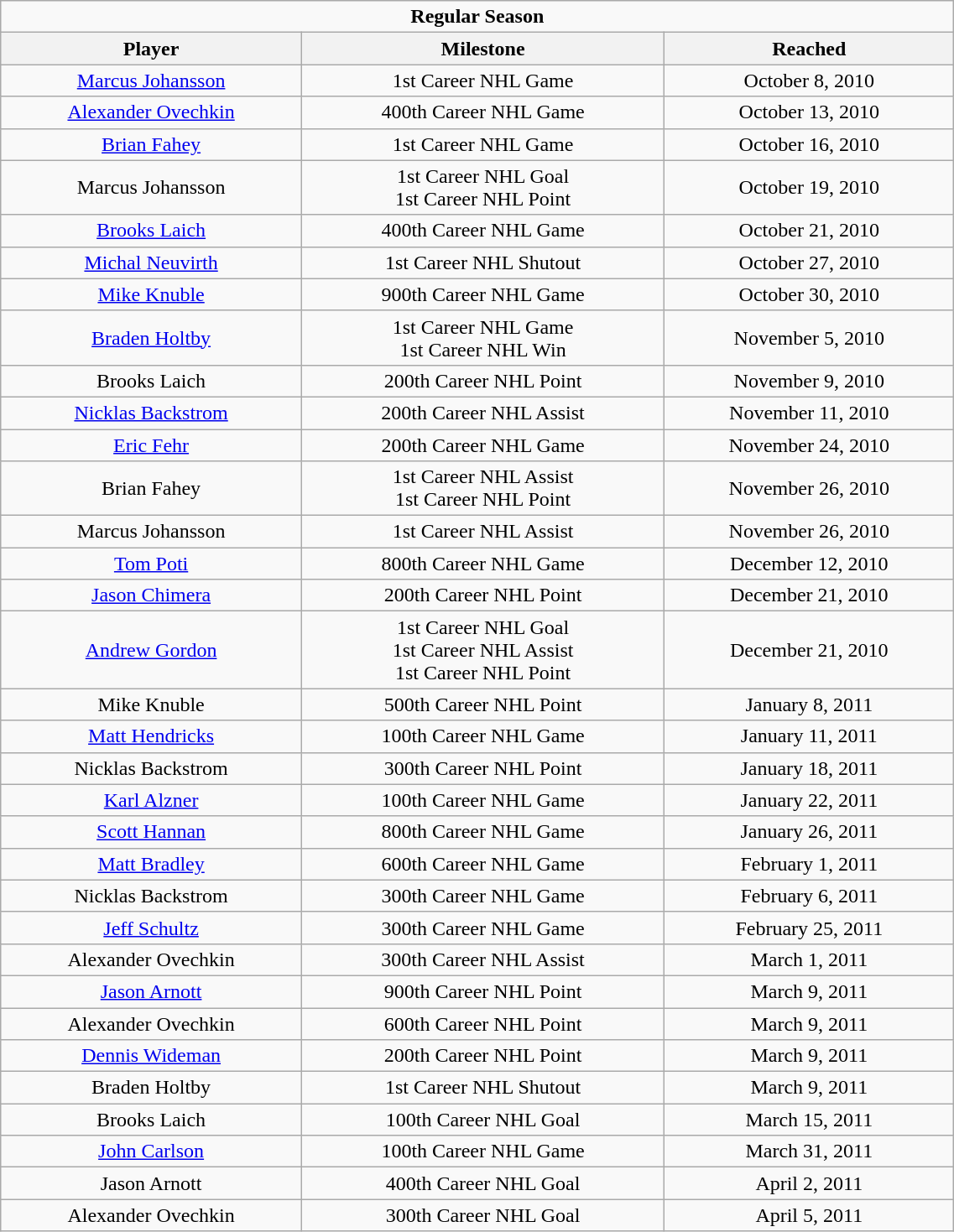<table class="wikitable" width="60%" style="text-align:center">
<tr>
<td colspan="10" align="center"><strong>Regular Season</strong></td>
</tr>
<tr>
<th>Player</th>
<th>Milestone</th>
<th>Reached</th>
</tr>
<tr>
<td><a href='#'>Marcus Johansson</a></td>
<td>1st Career NHL Game</td>
<td>October 8, 2010</td>
</tr>
<tr>
<td><a href='#'>Alexander Ovechkin</a></td>
<td>400th Career NHL Game</td>
<td>October 13, 2010</td>
</tr>
<tr>
<td><a href='#'>Brian Fahey</a></td>
<td>1st Career NHL Game</td>
<td>October 16, 2010</td>
</tr>
<tr>
<td>Marcus Johansson</td>
<td>1st Career NHL Goal<br>1st Career NHL Point</td>
<td>October 19, 2010</td>
</tr>
<tr>
<td><a href='#'>Brooks Laich</a></td>
<td>400th Career NHL Game</td>
<td>October 21, 2010</td>
</tr>
<tr>
<td><a href='#'>Michal Neuvirth</a></td>
<td>1st Career NHL Shutout</td>
<td>October 27, 2010</td>
</tr>
<tr>
<td><a href='#'>Mike Knuble</a></td>
<td>900th Career NHL Game</td>
<td>October 30, 2010</td>
</tr>
<tr>
<td><a href='#'>Braden Holtby</a></td>
<td>1st Career NHL Game<br>1st Career NHL Win</td>
<td>November 5, 2010</td>
</tr>
<tr>
<td>Brooks Laich</td>
<td>200th Career NHL Point</td>
<td>November 9, 2010</td>
</tr>
<tr>
<td><a href='#'>Nicklas Backstrom</a></td>
<td>200th Career NHL Assist</td>
<td>November 11, 2010</td>
</tr>
<tr>
<td><a href='#'>Eric Fehr</a></td>
<td>200th Career NHL Game</td>
<td>November 24, 2010</td>
</tr>
<tr>
<td>Brian Fahey</td>
<td>1st Career NHL Assist<br>1st Career NHL Point</td>
<td>November 26, 2010</td>
</tr>
<tr>
<td>Marcus Johansson</td>
<td>1st Career NHL Assist</td>
<td>November 26, 2010</td>
</tr>
<tr>
<td><a href='#'>Tom Poti</a></td>
<td>800th Career NHL Game</td>
<td>December 12, 2010</td>
</tr>
<tr>
<td><a href='#'>Jason Chimera</a></td>
<td>200th Career NHL Point</td>
<td>December 21, 2010</td>
</tr>
<tr>
<td><a href='#'>Andrew Gordon</a></td>
<td>1st Career NHL Goal<br>1st Career NHL Assist<br>1st Career NHL Point</td>
<td>December 21, 2010</td>
</tr>
<tr>
<td>Mike Knuble</td>
<td>500th Career NHL Point</td>
<td>January 8, 2011</td>
</tr>
<tr>
<td><a href='#'>Matt Hendricks</a></td>
<td>100th Career NHL Game</td>
<td>January 11, 2011</td>
</tr>
<tr>
<td>Nicklas Backstrom</td>
<td>300th Career NHL Point</td>
<td>January 18, 2011</td>
</tr>
<tr>
<td><a href='#'>Karl Alzner</a></td>
<td>100th Career NHL Game</td>
<td>January 22, 2011</td>
</tr>
<tr>
<td><a href='#'>Scott Hannan</a></td>
<td>800th Career NHL Game</td>
<td>January 26, 2011</td>
</tr>
<tr>
<td><a href='#'>Matt Bradley</a></td>
<td>600th Career NHL Game</td>
<td>February 1, 2011</td>
</tr>
<tr>
<td>Nicklas Backstrom</td>
<td>300th Career NHL Game</td>
<td>February 6, 2011</td>
</tr>
<tr>
<td><a href='#'>Jeff Schultz</a></td>
<td>300th Career NHL Game</td>
<td>February 25, 2011</td>
</tr>
<tr>
<td>Alexander Ovechkin</td>
<td>300th Career NHL Assist</td>
<td>March 1, 2011</td>
</tr>
<tr>
<td><a href='#'>Jason Arnott</a></td>
<td>900th Career NHL Point</td>
<td>March 9, 2011</td>
</tr>
<tr>
<td>Alexander Ovechkin</td>
<td>600th Career NHL Point</td>
<td>March 9, 2011</td>
</tr>
<tr>
<td><a href='#'>Dennis Wideman</a></td>
<td>200th Career NHL Point</td>
<td>March 9, 2011</td>
</tr>
<tr>
<td>Braden Holtby</td>
<td>1st Career NHL Shutout</td>
<td>March 9, 2011</td>
</tr>
<tr>
<td>Brooks Laich</td>
<td>100th Career NHL Goal</td>
<td>March 15, 2011</td>
</tr>
<tr>
<td><a href='#'>John Carlson</a></td>
<td>100th Career NHL Game</td>
<td>March 31, 2011</td>
</tr>
<tr>
<td>Jason Arnott</td>
<td>400th Career NHL Goal</td>
<td>April 2, 2011</td>
</tr>
<tr>
<td>Alexander Ovechkin</td>
<td>300th Career NHL Goal</td>
<td>April 5, 2011</td>
</tr>
</table>
